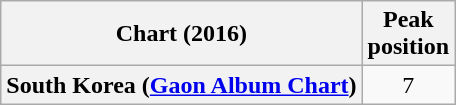<table class="wikitable plainrowheaders" style="text-align:center;">
<tr>
<th>Chart (2016)</th>
<th>Peak<br>position</th>
</tr>
<tr>
<th scope="row">South Korea (<a href='#'>Gaon Album Chart</a>)</th>
<td>7</td>
</tr>
</table>
